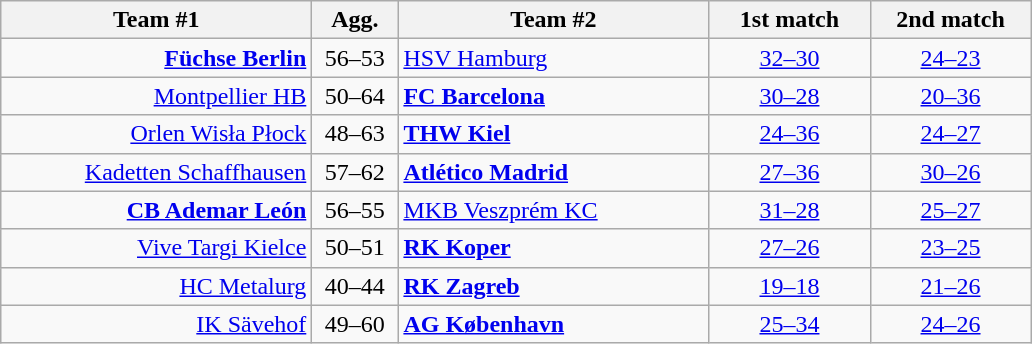<table class=wikitable style="text-align:center">
<tr>
<th width=200>Team #1</th>
<th width=50>Agg.</th>
<th width=200>Team #2</th>
<th width=100>1st match</th>
<th width=100>2nd match</th>
</tr>
<tr>
<td align=right><strong><a href='#'>Füchse Berlin</a></strong> </td>
<td>56–53</td>
<td align=left> <a href='#'>HSV Hamburg</a></td>
<td><a href='#'>32–30</a></td>
<td><a href='#'>24–23</a></td>
</tr>
<tr>
<td align=right><a href='#'>Montpellier HB</a> </td>
<td>50–64</td>
<td align=left> <strong><a href='#'>FC Barcelona</a></strong></td>
<td><a href='#'>30–28</a></td>
<td><a href='#'>20–36</a></td>
</tr>
<tr>
<td align=right><a href='#'>Orlen Wisła Płock</a> </td>
<td>48–63</td>
<td align=left> <strong><a href='#'>THW Kiel</a></strong></td>
<td><a href='#'>24–36</a></td>
<td><a href='#'>24–27</a></td>
</tr>
<tr>
<td align=right><a href='#'>Kadetten Schaffhausen</a> </td>
<td>57–62</td>
<td align=left> <strong><a href='#'>Atlético Madrid</a></strong></td>
<td><a href='#'>27–36</a></td>
<td><a href='#'>30–26</a></td>
</tr>
<tr>
<td align=right><strong><a href='#'>CB Ademar León</a></strong> </td>
<td>56–55</td>
<td align=left> <a href='#'>MKB Veszprém KC</a></td>
<td><a href='#'>31–28</a></td>
<td><a href='#'>25–27</a></td>
</tr>
<tr>
<td align=right><a href='#'>Vive Targi Kielce</a> </td>
<td>50–51</td>
<td align=left> <strong><a href='#'>RK Koper</a></strong></td>
<td><a href='#'>27–26</a></td>
<td><a href='#'>23–25</a></td>
</tr>
<tr>
<td align=right><a href='#'>HC Metalurg</a> </td>
<td>40–44</td>
<td align=left> <strong><a href='#'>RK Zagreb</a></strong></td>
<td><a href='#'>19–18</a></td>
<td><a href='#'>21–26</a></td>
</tr>
<tr>
<td align=right><a href='#'>IK Sävehof</a> </td>
<td>49–60</td>
<td align=left> <strong><a href='#'>AG København</a></strong></td>
<td><a href='#'>25–34</a></td>
<td><a href='#'>24–26</a></td>
</tr>
</table>
